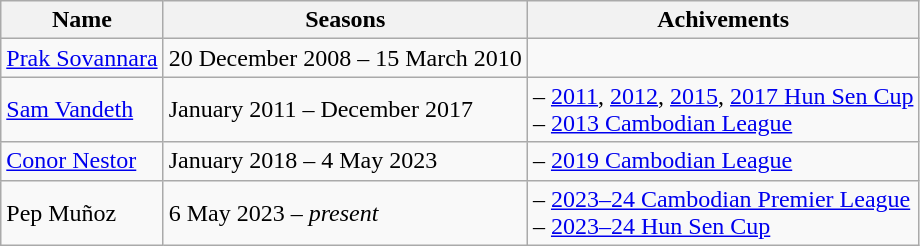<table class="wikitable">
<tr>
<th>Name</th>
<th>Seasons</th>
<th>Achivements</th>
</tr>
<tr>
<td> <a href='#'>Prak Sovannara</a></td>
<td>20 December 2008 – 15 March 2010</td>
<td></td>
</tr>
<tr>
<td> <a href='#'>Sam Vandeth</a></td>
<td>January 2011 – December 2017</td>
<td>– <a href='#'>2011</a>, <a href='#'>2012</a>, <a href='#'>2015</a>, <a href='#'>2017 Hun Sen Cup</a><br>– <a href='#'>2013 Cambodian League</a></td>
</tr>
<tr>
<td> <a href='#'>Conor Nestor</a></td>
<td>January 2018 – 4 May 2023</td>
<td>– <a href='#'>2019 Cambodian League</a></td>
</tr>
<tr>
<td> Pep Muñoz</td>
<td>6 May 2023 – <em>present</em></td>
<td>– <a href='#'>2023–24 Cambodian Premier League</a><br>– <a href='#'>2023–24 Hun Sen Cup</a></td>
</tr>
</table>
